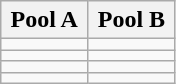<table class="wikitable">
<tr>
<th width=45%>Pool A</th>
<th width=45%>Pool B</th>
</tr>
<tr>
<td></td>
<td></td>
</tr>
<tr>
<td></td>
<td></td>
</tr>
<tr>
<td></td>
<td></td>
</tr>
<tr>
<td></td>
<td></td>
</tr>
</table>
